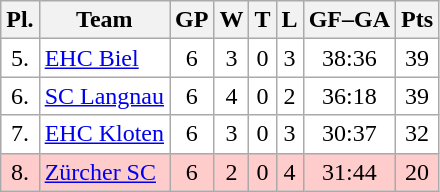<table class="wikitable">
<tr>
<th>Pl.</th>
<th>Team</th>
<th>GP</th>
<th>W</th>
<th>T</th>
<th>L</th>
<th>GF–GA</th>
<th>Pts</th>
</tr>
<tr align="center " bgcolor="#FFFFFF">
<td>5.</td>
<td align="left"><a href='#'>EHC Biel</a></td>
<td>6</td>
<td>3</td>
<td>0</td>
<td>3</td>
<td>38:36</td>
<td>39</td>
</tr>
<tr align="center "  bgcolor="#FFFFFF">
<td>6.</td>
<td align="left"><a href='#'>SC Langnau</a></td>
<td>6</td>
<td>4</td>
<td>0</td>
<td>2</td>
<td>36:18</td>
<td>39</td>
</tr>
<tr align="center "  bgcolor="#FFFFFF">
<td>7.</td>
<td align="left"><a href='#'>EHC Kloten</a></td>
<td>6</td>
<td>3</td>
<td>0</td>
<td>3</td>
<td>30:37</td>
<td>32</td>
</tr>
<tr align="center "  bgcolor="#ffcccc">
<td>8.</td>
<td align="left"><a href='#'>Zürcher SC</a></td>
<td>6</td>
<td>2</td>
<td>0</td>
<td>4</td>
<td>31:44</td>
<td>20</td>
</tr>
</table>
